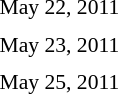<table style="font-size:90%">
<tr>
<td colspan=3>May 22, 2011</td>
</tr>
<tr>
<td width=150 align=right><strong></strong></td>
<td width=100 align=center></td>
<td width=150></td>
</tr>
<tr>
<td colspan=3>May 23, 2011</td>
</tr>
<tr>
<td align=right><strong></strong></td>
<td align=center></td>
<td></td>
</tr>
<tr>
<td colspan=3>May 25, 2011</td>
</tr>
<tr>
<td align=right><strong></strong></td>
<td align=center></td>
<td></td>
</tr>
</table>
